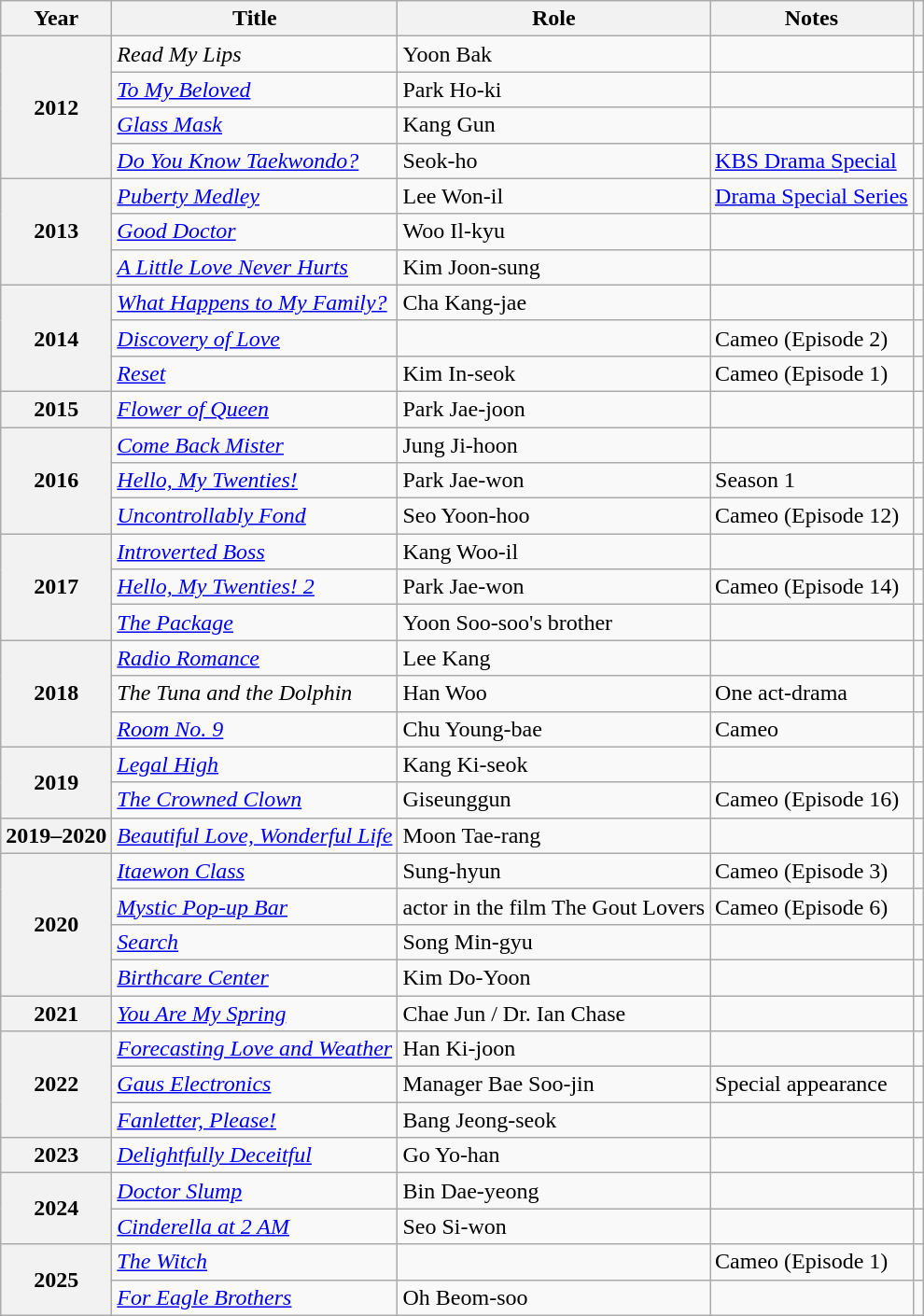<table class="wikitable plainrowheaders sortable">
<tr>
<th scope="col">Year</th>
<th scope="col">Title</th>
<th scope="col">Role</th>
<th scope="col" class="unsortable">Notes</th>
<th scope="col" class="unsortable"></th>
</tr>
<tr>
<th scope="row" rowspan="4">2012</th>
<td><em>Read My Lips</em></td>
<td>Yoon Bak</td>
<td></td>
<td style="text-align:center"></td>
</tr>
<tr>
<td><em><a href='#'>To My Beloved</a></em></td>
<td>Park Ho-ki</td>
<td></td>
<td style="text-align:center"></td>
</tr>
<tr>
<td><em><a href='#'>Glass Mask</a></em></td>
<td>Kang Gun</td>
<td></td>
<td style="text-align:center"></td>
</tr>
<tr>
<td><em><a href='#'>Do You Know Taekwondo?</a></em></td>
<td>Seok-ho</td>
<td><a href='#'>KBS Drama Special</a></td>
<td style="text-align:center"></td>
</tr>
<tr>
<th scope="row"  rowspan="3">2013</th>
<td><em><a href='#'>Puberty Medley</a></em></td>
<td>Lee Won-il</td>
<td><a href='#'>Drama Special Series</a></td>
<td style="text-align:center"></td>
</tr>
<tr>
<td><em><a href='#'>Good Doctor</a></em></td>
<td>Woo Il-kyu</td>
<td></td>
<td style="text-align:center"></td>
</tr>
<tr>
<td><em><a href='#'>A Little Love Never Hurts</a></em></td>
<td>Kim Joon-sung</td>
<td></td>
<td style="text-align:center"></td>
</tr>
<tr>
<th scope="row"  rowspan="3">2014</th>
<td><em><a href='#'>What Happens to My Family?</a></em></td>
<td>Cha Kang-jae</td>
<td></td>
<td style="text-align:center"></td>
</tr>
<tr>
<td><em><a href='#'>Discovery of Love</a></em></td>
<td></td>
<td>Cameo (Episode 2)</td>
<td style="text-align:center"></td>
</tr>
<tr>
<td><em><a href='#'>Reset</a></em></td>
<td>Kim In-seok</td>
<td>Cameo (Episode 1)</td>
<td style="text-align:center"></td>
</tr>
<tr>
<th scope="row">2015</th>
<td><em><a href='#'>Flower of Queen</a></em></td>
<td>Park Jae-joon</td>
<td></td>
<td style="text-align:center"></td>
</tr>
<tr>
<th scope="row"  rowspan="3">2016</th>
<td><em><a href='#'>Come Back Mister</a></em></td>
<td>Jung Ji-hoon</td>
<td></td>
<td style="text-align:center"></td>
</tr>
<tr>
<td><em><a href='#'>Hello, My Twenties!</a></em></td>
<td>Park Jae-won</td>
<td>Season 1</td>
<td style="text-align:center"></td>
</tr>
<tr>
<td><em><a href='#'>Uncontrollably Fond</a></em></td>
<td>Seo Yoon-hoo</td>
<td>Cameo (Episode 12)</td>
<td style="text-align:center"></td>
</tr>
<tr>
<th scope="row"  rowspan="3">2017</th>
<td><em><a href='#'>Introverted Boss</a></em></td>
<td>Kang Woo-il</td>
<td></td>
<td style="text-align:center"></td>
</tr>
<tr>
<td><em><a href='#'>Hello, My Twenties! 2</a></em></td>
<td>Park Jae-won</td>
<td>Cameo (Episode 14)</td>
<td style="text-align:center"></td>
</tr>
<tr>
<td><a href='#'><em>The Package</em></a></td>
<td>Yoon Soo-soo's brother</td>
<td></td>
<td style="text-align:center"></td>
</tr>
<tr>
<th scope="row"  rowspan="3">2018</th>
<td><em><a href='#'>Radio Romance</a></em></td>
<td>Lee Kang</td>
<td></td>
<td style="text-align:center"></td>
</tr>
<tr>
<td><em>The Tuna and the Dolphin</em></td>
<td>Han Woo</td>
<td>One act-drama</td>
<td style="text-align:center"></td>
</tr>
<tr>
<td><em><a href='#'>Room No. 9</a></em></td>
<td>Chu Young-bae</td>
<td>Cameo</td>
<td style="text-align:center"></td>
</tr>
<tr>
<th scope="row" rowspan="2">2019</th>
<td><em><a href='#'>Legal High</a></em></td>
<td>Kang Ki-seok</td>
<td></td>
<td style="text-align:center"></td>
</tr>
<tr>
<td><em><a href='#'>The Crowned Clown</a></em></td>
<td>Giseunggun</td>
<td>Cameo (Episode 16)</td>
<td style="text-align:center"></td>
</tr>
<tr>
<th scope="row">2019–2020</th>
<td><em><a href='#'>Beautiful Love, Wonderful Life</a></em></td>
<td>Moon Tae-rang</td>
<td></td>
<td style="text-align:center"></td>
</tr>
<tr>
<th scope="row" rowspan="4">2020</th>
<td><em><a href='#'>Itaewon Class</a></em></td>
<td>Sung-hyun</td>
<td>Cameo (Episode 3)</td>
<td style="text-align:center"></td>
</tr>
<tr>
<td><em><a href='#'>Mystic Pop-up Bar</a></em></td>
<td>actor in the film The Gout Lovers</td>
<td>Cameo (Episode 6)</td>
<td style="text-align:center"></td>
</tr>
<tr>
<td><em><a href='#'>Search</a></em></td>
<td>Song Min-gyu</td>
<td></td>
<td style="text-align:center"></td>
</tr>
<tr>
<td><em><a href='#'>Birthcare Center</a></em></td>
<td>Kim Do-Yoon</td>
<td></td>
<td style="text-align:center"></td>
</tr>
<tr>
<th scope="row">2021</th>
<td><em><a href='#'>You Are My Spring</a></em></td>
<td>Chae Jun / Dr. Ian Chase</td>
<td></td>
<td style="text-align:center"></td>
</tr>
<tr>
<th scope="row" rowspan="3">2022</th>
<td><em><a href='#'>Forecasting Love and Weather</a></em></td>
<td>Han Ki-joon</td>
<td></td>
<td style="text-align:center"></td>
</tr>
<tr>
<td><em><a href='#'>Gaus Electronics</a></em></td>
<td>Manager Bae Soo-jin</td>
<td>Special appearance</td>
<td style="text-align:center"></td>
</tr>
<tr>
<td><em><a href='#'>Fanletter, Please!</a></em></td>
<td>Bang Jeong-seok</td>
<td></td>
<td style="text-align:center"></td>
</tr>
<tr>
<th scope="row">2023</th>
<td><em><a href='#'>Delightfully Deceitful</a></em></td>
<td>Go Yo-han</td>
<td></td>
<td style="text-align:center"></td>
</tr>
<tr>
<th rowspan="2" scope="row">2024</th>
<td><em><a href='#'>Doctor Slump</a></em></td>
<td>Bin Dae-yeong</td>
<td></td>
<td style="text-align:center"></td>
</tr>
<tr>
<td><em><a href='#'>Cinderella at 2 AM</a></em></td>
<td>Seo Si-won</td>
<td></td>
<td style="text-align:center"></td>
</tr>
<tr>
<th rowspan="2" scope="row">2025</th>
<td><a href='#'><em>The Witch</em></a></td>
<td></td>
<td>Cameo (Episode 1)</td>
<td style="text-align:center"></td>
</tr>
<tr>
<td><em><a href='#'>For Eagle Brothers</a></em></td>
<td>Oh Beom-soo</td>
<td></td>
<td style="text-align: center;"></td>
</tr>
</table>
